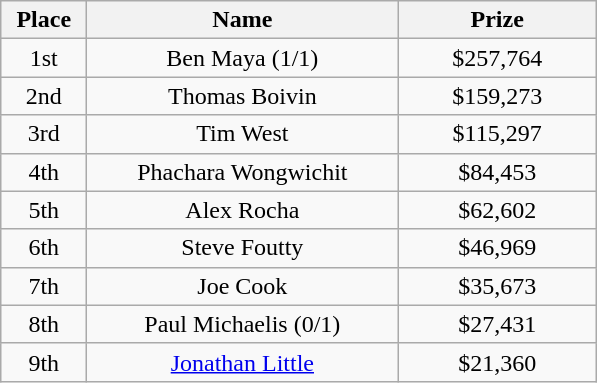<table class="wikitable">
<tr>
<th width="50">Place</th>
<th width="200">Name</th>
<th width="125">Prize</th>
</tr>
<tr>
<td align = "center">1st</td>
<td align = "center">Ben Maya (1/1)</td>
<td align = "center">$257,764</td>
</tr>
<tr>
<td align = "center">2nd</td>
<td align = "center">Thomas Boivin</td>
<td align = "center">$159,273</td>
</tr>
<tr>
<td align = "center">3rd</td>
<td align = "center">Tim West</td>
<td align = "center">$115,297</td>
</tr>
<tr>
<td align = "center">4th</td>
<td align = "center">Phachara Wongwichit</td>
<td align = "center">$84,453</td>
</tr>
<tr>
<td align = "center">5th</td>
<td align = "center">Alex Rocha</td>
<td align = "center">$62,602</td>
</tr>
<tr>
<td align = "center">6th</td>
<td align = "center">Steve Foutty</td>
<td align = "center">$46,969</td>
</tr>
<tr>
<td align = "center">7th</td>
<td align = "center">Joe Cook</td>
<td align = "center">$35,673</td>
</tr>
<tr>
<td align = "center">8th</td>
<td align = "center">Paul Michaelis (0/1)</td>
<td align = "center">$27,431</td>
</tr>
<tr>
<td align = "center">9th</td>
<td align = "center"><a href='#'>Jonathan Little</a></td>
<td align = "center">$21,360</td>
</tr>
</table>
